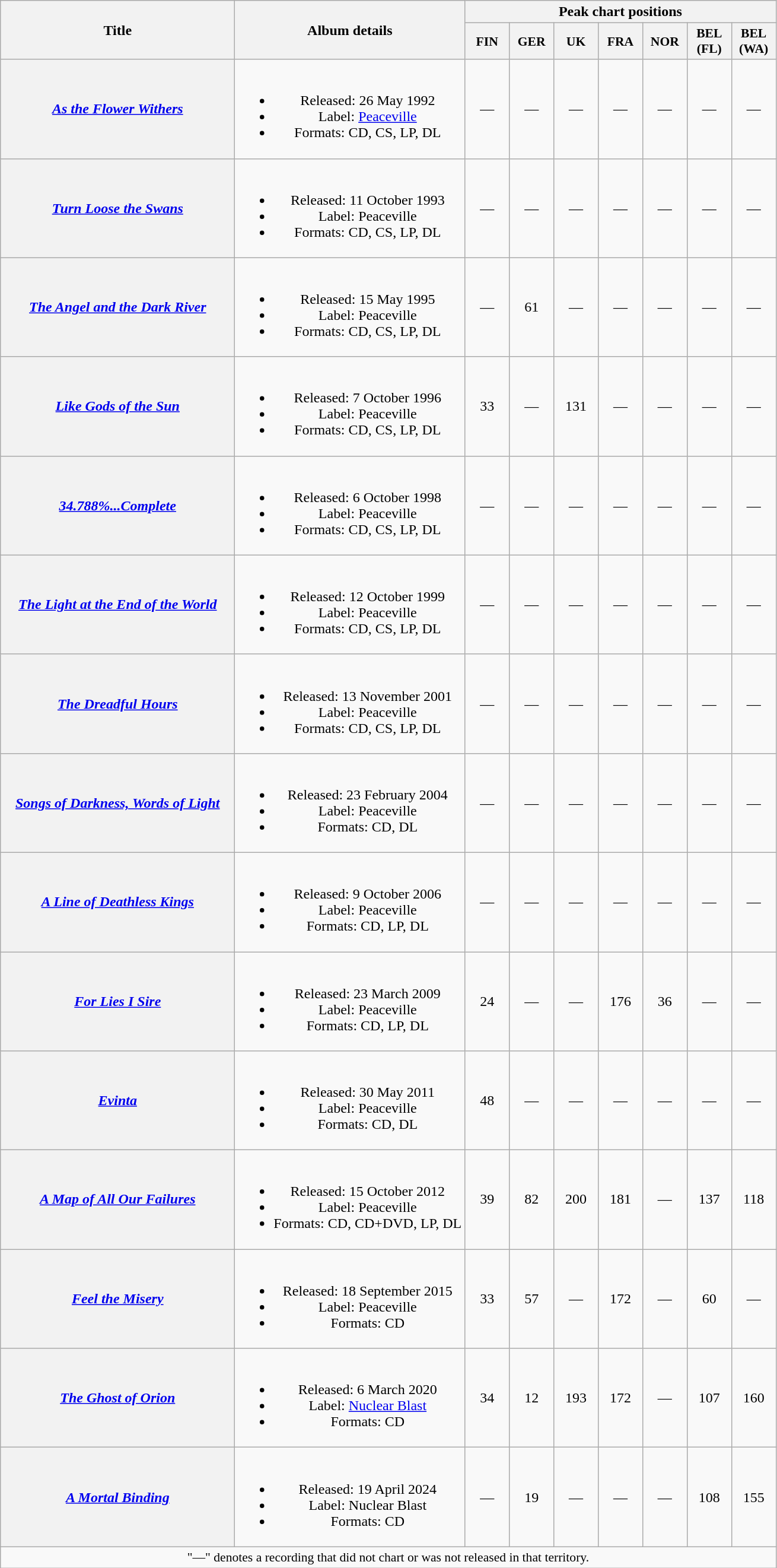<table class="wikitable plainrowheaders" style="text-align:center;">
<tr>
<th scope="col" rowspan="2" style="width:16em;">Title</th>
<th scope="col" rowspan="2">Album details</th>
<th scope="col" colspan="7">Peak chart positions</th>
</tr>
<tr>
<th scope="col" style="width:3em;font-size:90%;">FIN<br></th>
<th scope="col" style="width:3em;font-size:90%;">GER<br></th>
<th scope="col" style="width:3em;font-size:90%;">UK<br></th>
<th scope="col" style="width:3em;font-size:90%;">FRA<br></th>
<th scope="col" style="width:3em;font-size:90%;">NOR<br></th>
<th scope="col" style="width:3em;font-size:90%;">BEL (FL)<br></th>
<th scope="col" style="width:3em;font-size:90%;">BEL (WA)<br></th>
</tr>
<tr>
<th scope="row"><em><a href='#'>As the Flower Withers</a></em></th>
<td><br><ul><li>Released: 26 May 1992</li><li>Label: <a href='#'>Peaceville</a></li><li>Formats: CD, CS, LP, DL</li></ul></td>
<td>—</td>
<td>—</td>
<td>—</td>
<td>—</td>
<td>—</td>
<td>—</td>
<td>—</td>
</tr>
<tr>
<th scope="row"><em><a href='#'>Turn Loose the Swans</a></em></th>
<td><br><ul><li>Released: 11 October 1993</li><li>Label: Peaceville</li><li>Formats: CD, CS, LP, DL</li></ul></td>
<td>—</td>
<td>—</td>
<td>—</td>
<td>—</td>
<td>—</td>
<td>—</td>
<td>—</td>
</tr>
<tr>
<th scope="row"><em><a href='#'>The Angel and the Dark River</a></em></th>
<td><br><ul><li>Released: 15 May 1995</li><li>Label: Peaceville</li><li>Formats: CD, CS, LP, DL</li></ul></td>
<td>—</td>
<td>61</td>
<td>—</td>
<td>—</td>
<td>—</td>
<td>—</td>
<td>—</td>
</tr>
<tr>
<th scope="row"><em><a href='#'>Like Gods of the Sun</a></em></th>
<td><br><ul><li>Released: 7 October 1996</li><li>Label: Peaceville</li><li>Formats: CD, CS, LP, DL</li></ul></td>
<td>33</td>
<td>—</td>
<td>131</td>
<td>—</td>
<td>—</td>
<td>—</td>
<td>—</td>
</tr>
<tr>
<th scope="row"><em><a href='#'>34.788%...Complete</a></em></th>
<td><br><ul><li>Released: 6 October 1998</li><li>Label: Peaceville</li><li>Formats: CD, CS, LP, DL</li></ul></td>
<td>—</td>
<td>—</td>
<td>—</td>
<td>—</td>
<td>—</td>
<td>—</td>
<td>—</td>
</tr>
<tr>
<th scope="row"><em><a href='#'>The Light at the End of the World</a></em></th>
<td><br><ul><li>Released: 12 October 1999</li><li>Label: Peaceville</li><li>Formats: CD, CS, LP, DL</li></ul></td>
<td>—</td>
<td>—</td>
<td>—</td>
<td>—</td>
<td>—</td>
<td>—</td>
<td>—</td>
</tr>
<tr>
<th scope="row"><em><a href='#'>The Dreadful Hours</a></em></th>
<td><br><ul><li>Released: 13 November 2001</li><li>Label: Peaceville</li><li>Formats: CD, CS, LP, DL</li></ul></td>
<td>—</td>
<td>—</td>
<td>—</td>
<td>—</td>
<td>—</td>
<td>—</td>
<td>—</td>
</tr>
<tr>
<th scope="row"><em><a href='#'>Songs of Darkness, Words of Light</a></em></th>
<td><br><ul><li>Released: 23 February 2004</li><li>Label: Peaceville</li><li>Formats: CD, DL</li></ul></td>
<td>—</td>
<td>—</td>
<td>—</td>
<td>—</td>
<td>—</td>
<td>—</td>
<td>—</td>
</tr>
<tr>
<th scope="row"><em><a href='#'>A Line of Deathless Kings</a></em></th>
<td><br><ul><li>Released: 9 October 2006</li><li>Label: Peaceville</li><li>Formats: CD, LP, DL</li></ul></td>
<td>—</td>
<td>—</td>
<td>—</td>
<td>—</td>
<td>—</td>
<td>—</td>
<td>—</td>
</tr>
<tr>
<th scope="row"><em><a href='#'>For Lies I Sire</a></em></th>
<td><br><ul><li>Released: 23 March 2009</li><li>Label: Peaceville</li><li>Formats: CD, LP, DL</li></ul></td>
<td>24</td>
<td>—</td>
<td>—</td>
<td>176</td>
<td>36</td>
<td>—</td>
<td>—</td>
</tr>
<tr>
<th scope="row"><em><a href='#'>Evinta</a></em></th>
<td><br><ul><li>Released: 30 May 2011</li><li>Label: Peaceville</li><li>Formats: CD, DL</li></ul></td>
<td>48</td>
<td>—</td>
<td>—</td>
<td>—</td>
<td>—</td>
<td>—</td>
<td>—</td>
</tr>
<tr>
<th scope="row"><em><a href='#'>A Map of All Our Failures</a></em></th>
<td><br><ul><li>Released: 15 October 2012</li><li>Label: Peaceville</li><li>Formats: CD, CD+DVD, LP, DL</li></ul></td>
<td>39</td>
<td>82</td>
<td>200</td>
<td>181</td>
<td>—</td>
<td>137</td>
<td>118</td>
</tr>
<tr>
<th scope="row"><em><a href='#'>Feel the Misery</a></em></th>
<td><br><ul><li>Released: 18 September 2015</li><li>Label: Peaceville</li><li>Formats: CD</li></ul></td>
<td>33</td>
<td>57</td>
<td>—</td>
<td>172</td>
<td>—</td>
<td>60</td>
<td>—</td>
</tr>
<tr>
<th scope="row"><em><a href='#'>The Ghost of Orion</a></em></th>
<td><br><ul><li>Released: 6 March 2020</li><li>Label: <a href='#'>Nuclear Blast</a></li><li>Formats: CD</li></ul></td>
<td>34</td>
<td>12</td>
<td>193</td>
<td>172</td>
<td>—</td>
<td>107</td>
<td>160</td>
</tr>
<tr>
<th scope="row"><em><a href='#'>A Mortal Binding</a></em></th>
<td><br><ul><li>Released: 19 April 2024</li><li>Label: Nuclear Blast</li><li>Formats: CD</li></ul></td>
<td>—</td>
<td>19</td>
<td>—</td>
<td>—</td>
<td>—</td>
<td>108</td>
<td>155</td>
</tr>
<tr>
<td colspan="10" style="font-size:90%">"—" denotes a recording that did not chart or was not released in that territory.</td>
</tr>
</table>
